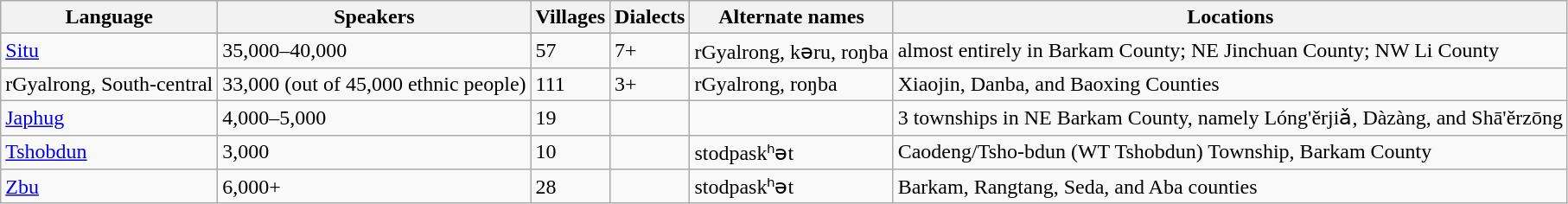<table class="wikitable sortable">
<tr>
<th>Language</th>
<th>Speakers</th>
<th>Villages</th>
<th>Dialects</th>
<th>Alternate names</th>
<th>Locations</th>
</tr>
<tr>
<td><a href='#'>Situ</a></td>
<td>35,000–40,000</td>
<td>57</td>
<td>7+</td>
<td>rGyalrong, kəru, roŋba</td>
<td>almost entirely in Barkam County; NE Jinchuan County; NW Li County</td>
</tr>
<tr>
<td>rGyalrong, South-central</td>
<td>33,000 (out of 45,000 ethnic people)</td>
<td>111</td>
<td>3+</td>
<td>rGyalrong, roŋba</td>
<td>Xiaojin, Danba, and Baoxing Counties</td>
</tr>
<tr>
<td><a href='#'>Japhug</a></td>
<td>4,000–5,000</td>
<td>19</td>
<td></td>
<td></td>
<td>3 townships in NE Barkam County, namely Lóng'ěrjiǎ, Dàzàng, and Shā'ěrzōng</td>
</tr>
<tr>
<td><a href='#'>Tshobdun</a></td>
<td>3,000</td>
<td>10</td>
<td></td>
<td>stodpaskʰət</td>
<td>Caodeng/Tsho-bdun (WT Tshobdun) Township, Barkam County</td>
</tr>
<tr>
<td><a href='#'>Zbu</a></td>
<td>6,000+</td>
<td>28</td>
<td></td>
<td>stodpaskʰət</td>
<td>Barkam, Rangtang, Seda, and Aba counties</td>
</tr>
</table>
